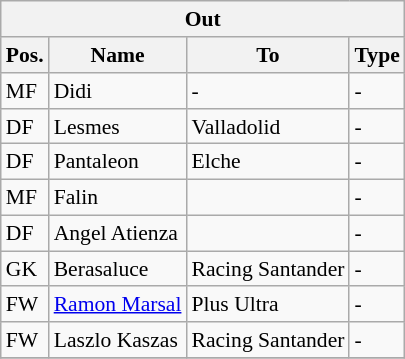<table class="wikitable" style="font-size:90%;float:left; margin-right:1em;">
<tr>
<th colspan="4">Out</th>
</tr>
<tr>
<th>Pos.</th>
<th>Name</th>
<th>To</th>
<th>Type</th>
</tr>
<tr>
<td>MF</td>
<td>Didi</td>
<td>-</td>
<td>-</td>
</tr>
<tr>
<td>DF</td>
<td>Lesmes</td>
<td>Valladolid</td>
<td>-</td>
</tr>
<tr>
<td>DF</td>
<td>Pantaleon</td>
<td>Elche</td>
<td>-</td>
</tr>
<tr>
<td>MF</td>
<td>Falin</td>
<td></td>
<td>-</td>
</tr>
<tr>
<td>DF</td>
<td>Angel Atienza</td>
<td></td>
<td>-</td>
</tr>
<tr>
<td>GK</td>
<td>Berasaluce</td>
<td>Racing Santander</td>
<td>-</td>
</tr>
<tr>
<td>FW</td>
<td><a href='#'>Ramon Marsal</a></td>
<td>Plus Ultra</td>
<td>-</td>
</tr>
<tr>
<td>FW</td>
<td>Laszlo Kaszas</td>
<td>Racing Santander</td>
<td>-</td>
</tr>
<tr>
</tr>
</table>
